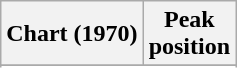<table class="wikitable sortable plainrowheaders" style="text-align:center">
<tr>
<th scope="col">Chart (1970)</th>
<th scope="col">Peak<br>position</th>
</tr>
<tr>
</tr>
<tr>
</tr>
<tr>
</tr>
<tr>
</tr>
<tr>
</tr>
<tr>
</tr>
<tr>
</tr>
<tr>
</tr>
<tr>
</tr>
<tr>
</tr>
<tr>
</tr>
<tr>
</tr>
</table>
